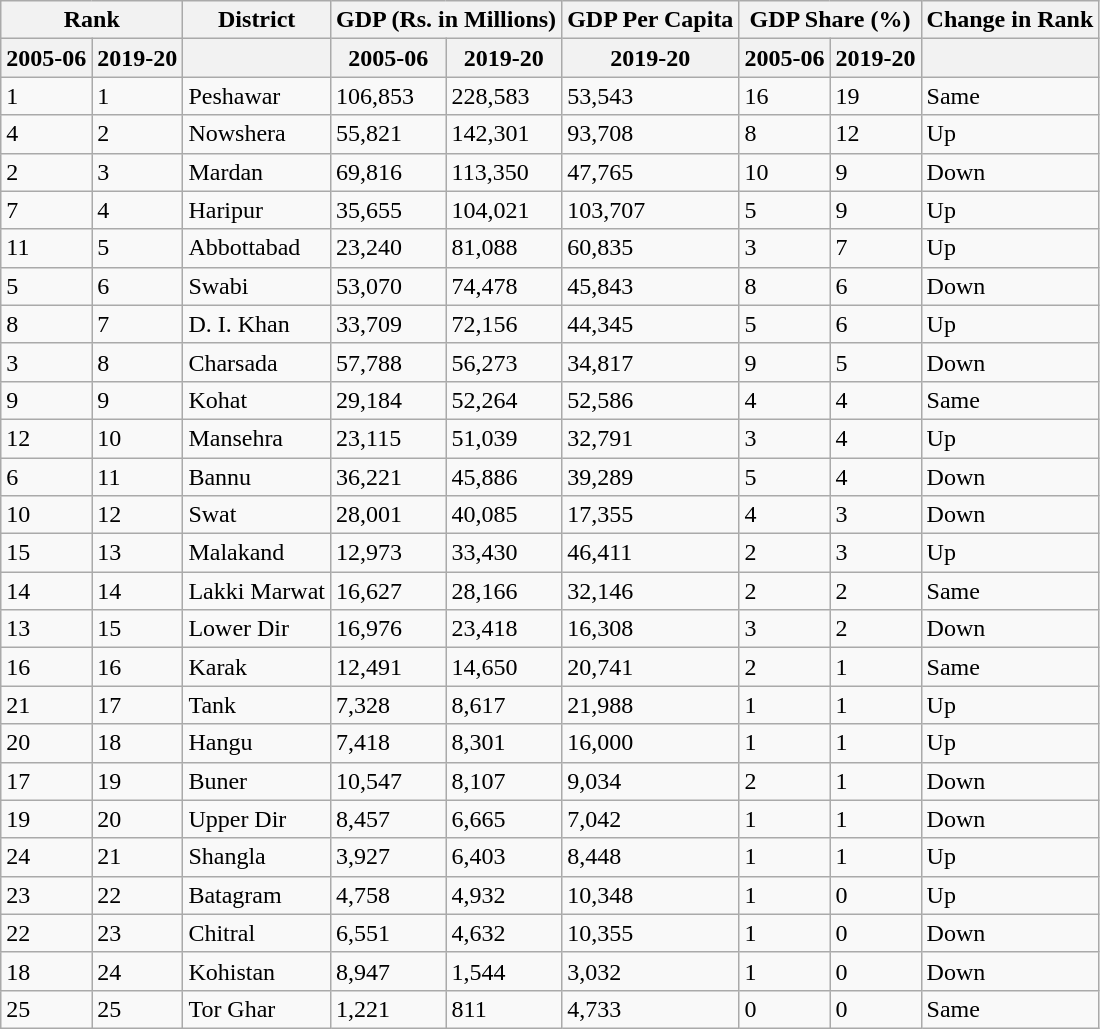<table class="wikitable sortable">
<tr>
<th colspan="2">Rank</th>
<th>District</th>
<th colspan="2">GDP (Rs. in Millions)</th>
<th>GDP Per Capita</th>
<th colspan="2">GDP Share (%)</th>
<th>Change in Rank</th>
</tr>
<tr>
<th>2005-06</th>
<th>2019-20</th>
<th></th>
<th>2005-06</th>
<th>2019-20</th>
<th>2019-20</th>
<th>2005-06</th>
<th>2019-20</th>
<th></th>
</tr>
<tr>
<td>1</td>
<td>1</td>
<td>Peshawar</td>
<td>106,853</td>
<td>228,583</td>
<td>53,543</td>
<td>16</td>
<td>19</td>
<td>Same</td>
</tr>
<tr>
<td>4</td>
<td>2</td>
<td>Nowshera</td>
<td>55,821</td>
<td>142,301</td>
<td>93,708</td>
<td>8</td>
<td>12</td>
<td>Up</td>
</tr>
<tr>
<td>2</td>
<td>3</td>
<td>Mardan</td>
<td>69,816</td>
<td>113,350</td>
<td>47,765</td>
<td>10</td>
<td>9</td>
<td>Down</td>
</tr>
<tr>
<td>7</td>
<td>4</td>
<td>Haripur</td>
<td>35,655</td>
<td>104,021</td>
<td>103,707</td>
<td>5</td>
<td>9</td>
<td>Up</td>
</tr>
<tr>
<td>11</td>
<td>5</td>
<td>Abbottabad</td>
<td>23,240</td>
<td>81,088</td>
<td>60,835</td>
<td>3</td>
<td>7</td>
<td>Up</td>
</tr>
<tr>
<td>5</td>
<td>6</td>
<td>Swabi</td>
<td>53,070</td>
<td>74,478</td>
<td>45,843</td>
<td>8</td>
<td>6</td>
<td>Down</td>
</tr>
<tr>
<td>8</td>
<td>7</td>
<td>D. I. Khan</td>
<td>33,709</td>
<td>72,156</td>
<td>44,345</td>
<td>5</td>
<td>6</td>
<td>Up</td>
</tr>
<tr>
<td>3</td>
<td>8</td>
<td>Charsada</td>
<td>57,788</td>
<td>56,273</td>
<td>34,817</td>
<td>9</td>
<td>5</td>
<td>Down</td>
</tr>
<tr>
<td>9</td>
<td>9</td>
<td>Kohat</td>
<td>29,184</td>
<td>52,264</td>
<td>52,586</td>
<td>4</td>
<td>4</td>
<td>Same</td>
</tr>
<tr>
<td>12</td>
<td>10</td>
<td>Mansehra</td>
<td>23,115</td>
<td>51,039</td>
<td>32,791</td>
<td>3</td>
<td>4</td>
<td>Up</td>
</tr>
<tr>
<td>6</td>
<td>11</td>
<td>Bannu</td>
<td>36,221</td>
<td>45,886</td>
<td>39,289</td>
<td>5</td>
<td>4</td>
<td>Down</td>
</tr>
<tr>
<td>10</td>
<td>12</td>
<td>Swat</td>
<td>28,001</td>
<td>40,085</td>
<td>17,355</td>
<td>4</td>
<td>3</td>
<td>Down</td>
</tr>
<tr>
<td>15</td>
<td>13</td>
<td>Malakand</td>
<td>12,973</td>
<td>33,430</td>
<td>46,411</td>
<td>2</td>
<td>3</td>
<td>Up</td>
</tr>
<tr>
<td>14</td>
<td>14</td>
<td>Lakki Marwat</td>
<td>16,627</td>
<td>28,166</td>
<td>32,146</td>
<td>2</td>
<td>2</td>
<td>Same</td>
</tr>
<tr>
<td>13</td>
<td>15</td>
<td>Lower Dir</td>
<td>16,976</td>
<td>23,418</td>
<td>16,308</td>
<td>3</td>
<td>2</td>
<td>Down</td>
</tr>
<tr>
<td>16</td>
<td>16</td>
<td>Karak</td>
<td>12,491</td>
<td>14,650</td>
<td>20,741</td>
<td>2</td>
<td>1</td>
<td>Same</td>
</tr>
<tr>
<td>21</td>
<td>17</td>
<td>Tank</td>
<td>7,328</td>
<td>8,617</td>
<td>21,988</td>
<td>1</td>
<td>1</td>
<td>Up</td>
</tr>
<tr>
<td>20</td>
<td>18</td>
<td>Hangu</td>
<td>7,418</td>
<td>8,301</td>
<td>16,000</td>
<td>1</td>
<td>1</td>
<td>Up</td>
</tr>
<tr>
<td>17</td>
<td>19</td>
<td>Buner</td>
<td>10,547</td>
<td>8,107</td>
<td>9,034</td>
<td>2</td>
<td>1</td>
<td>Down</td>
</tr>
<tr>
<td>19</td>
<td>20</td>
<td>Upper Dir</td>
<td>8,457</td>
<td>6,665</td>
<td>7,042</td>
<td>1</td>
<td>1</td>
<td>Down</td>
</tr>
<tr>
<td>24</td>
<td>21</td>
<td>Shangla</td>
<td>3,927</td>
<td>6,403</td>
<td>8,448</td>
<td>1</td>
<td>1</td>
<td>Up</td>
</tr>
<tr>
<td>23</td>
<td>22</td>
<td>Batagram</td>
<td>4,758</td>
<td>4,932</td>
<td>10,348</td>
<td>1</td>
<td>0</td>
<td>Up</td>
</tr>
<tr>
<td>22</td>
<td>23</td>
<td>Chitral</td>
<td>6,551</td>
<td>4,632</td>
<td>10,355</td>
<td>1</td>
<td>0</td>
<td>Down</td>
</tr>
<tr>
<td>18</td>
<td>24</td>
<td>Kohistan</td>
<td>8,947</td>
<td>1,544</td>
<td>3,032</td>
<td>1</td>
<td>0</td>
<td>Down</td>
</tr>
<tr>
<td>25</td>
<td>25</td>
<td>Tor Ghar</td>
<td>1,221</td>
<td>811</td>
<td>4,733</td>
<td>0</td>
<td>0</td>
<td>Same</td>
</tr>
</table>
